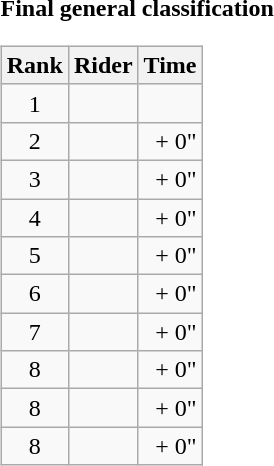<table>
<tr>
<td><strong>Final general classification</strong><br><table class="wikitable">
<tr>
<th scope="col">Rank</th>
<th scope="col">Rider</th>
<th scope="col">Time</th>
</tr>
<tr>
<td style="text-align:center;">1</td>
<td></td>
<td style="text-align:right;"></td>
</tr>
<tr>
<td style="text-align:center;">2</td>
<td></td>
<td style="text-align:right;">+ 0"</td>
</tr>
<tr>
<td style="text-align:center;">3</td>
<td></td>
<td style="text-align:right;">+ 0"</td>
</tr>
<tr>
<td style="text-align:center;">4</td>
<td></td>
<td style="text-align:right;">+ 0"</td>
</tr>
<tr>
<td style="text-align:center;">5</td>
<td></td>
<td style="text-align:right;">+ 0"</td>
</tr>
<tr>
<td style="text-align:center;">6</td>
<td></td>
<td style="text-align:right;">+ 0"</td>
</tr>
<tr>
<td style="text-align:center;">7</td>
<td></td>
<td style="text-align:right;">+ 0"</td>
</tr>
<tr>
<td style="text-align:center;">8</td>
<td></td>
<td style="text-align:right;">+ 0"</td>
</tr>
<tr>
<td style="text-align:center;">8</td>
<td></td>
<td style="text-align:right;">+ 0"</td>
</tr>
<tr>
<td style="text-align:center;">8</td>
<td></td>
<td style="text-align:right;">+ 0"</td>
</tr>
</table>
</td>
</tr>
</table>
